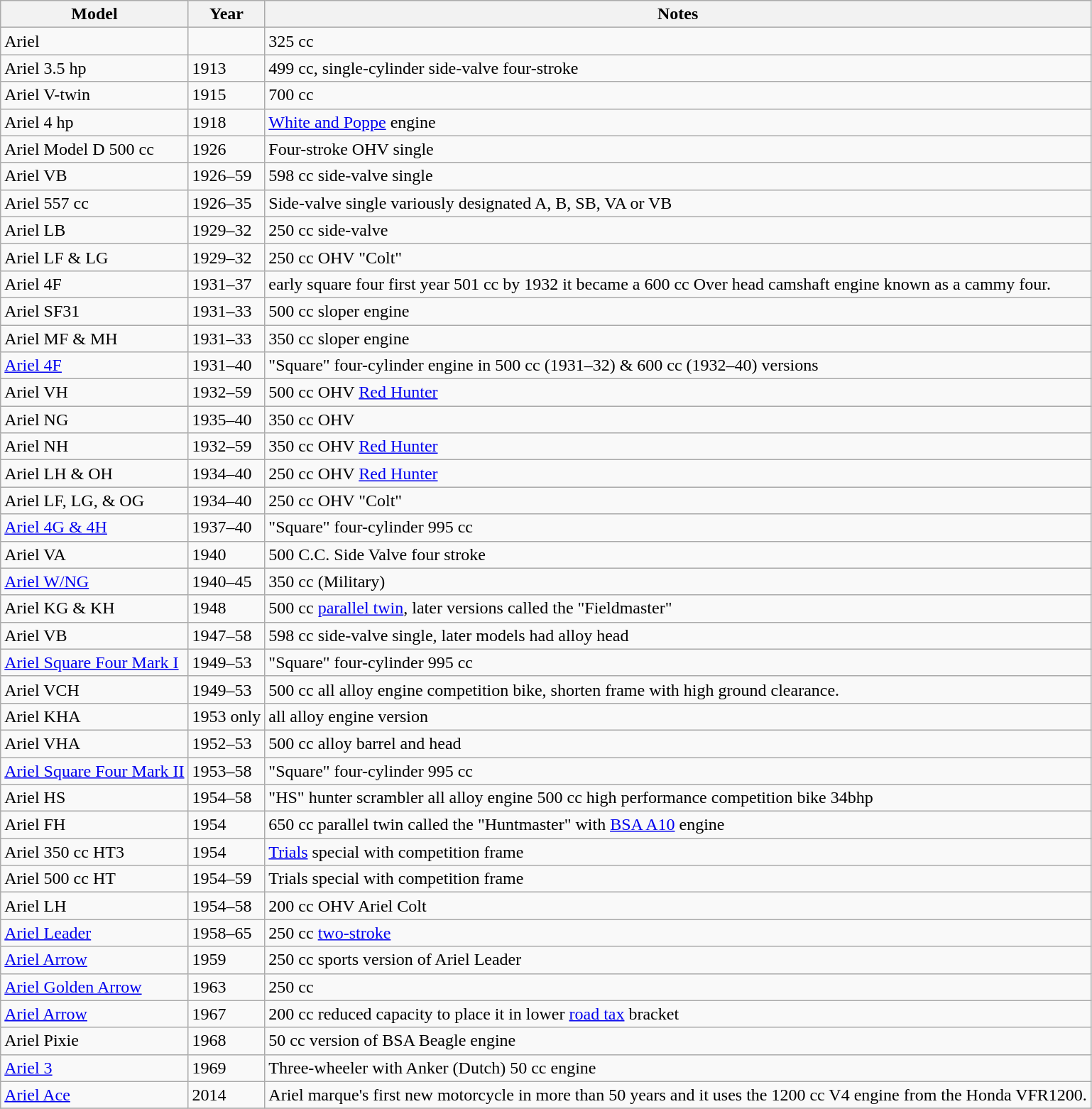<table class="wikitable">
<tr>
<th>Model</th>
<th>Year</th>
<th>Notes</th>
</tr>
<tr>
<td>Ariel</td>
<td></td>
<td>325 cc</td>
</tr>
<tr>
<td>Ariel 3.5 hp</td>
<td>1913</td>
<td>499 cc, single-cylinder side-valve four-stroke</td>
</tr>
<tr>
<td>Ariel V-twin</td>
<td>1915</td>
<td>700 cc</td>
</tr>
<tr>
<td>Ariel 4 hp</td>
<td>1918</td>
<td><a href='#'>White and Poppe</a> engine</td>
</tr>
<tr>
<td>Ariel Model D 500 cc</td>
<td>1926</td>
<td>Four-stroke OHV single</td>
</tr>
<tr>
<td>Ariel VB</td>
<td>1926–59</td>
<td>598 cc side-valve single</td>
</tr>
<tr>
<td>Ariel 557 cc</td>
<td>1926–35</td>
<td>Side-valve single variously designated A, B, SB, VA or VB</td>
</tr>
<tr>
<td>Ariel LB</td>
<td>1929–32</td>
<td>250 cc side-valve</td>
</tr>
<tr>
<td>Ariel LF & LG</td>
<td>1929–32</td>
<td>250 cc OHV "Colt"</td>
</tr>
<tr>
<td>Ariel 4F</td>
<td>1931–37</td>
<td>early square four first year 501 cc by 1932 it became a 600 cc  Over head camshaft engine known as a cammy four.</td>
</tr>
<tr>
<td>Ariel SF31</td>
<td>1931–33</td>
<td>500 cc sloper engine</td>
</tr>
<tr>
<td>Ariel MF & MH</td>
<td>1931–33</td>
<td>350 cc sloper engine</td>
</tr>
<tr>
<td><a href='#'>Ariel 4F</a></td>
<td>1931–40</td>
<td>"Square" four-cylinder engine in 500 cc (1931–32) & 600 cc (1932–40) versions</td>
</tr>
<tr>
<td>Ariel VH</td>
<td>1932–59</td>
<td>500 cc OHV <a href='#'>Red Hunter</a></td>
</tr>
<tr>
<td>Ariel NG</td>
<td>1935–40</td>
<td>350 cc OHV</td>
</tr>
<tr>
<td>Ariel NH</td>
<td>1932–59</td>
<td>350 cc OHV <a href='#'>Red Hunter</a></td>
</tr>
<tr>
<td>Ariel LH & OH</td>
<td>1934–40</td>
<td>250 cc OHV <a href='#'>Red Hunter</a></td>
</tr>
<tr>
<td>Ariel LF, LG, & OG</td>
<td>1934–40</td>
<td>250 cc OHV "Colt"</td>
</tr>
<tr>
<td><a href='#'>Ariel 4G & 4H</a></td>
<td>1937–40</td>
<td>"Square" four-cylinder 995 cc</td>
</tr>
<tr>
<td>Ariel VA</td>
<td>1940</td>
<td>500 C.C. Side Valve four stroke</td>
</tr>
<tr>
<td><a href='#'>Ariel W/NG</a></td>
<td>1940–45</td>
<td>350 cc (Military)</td>
</tr>
<tr>
<td>Ariel KG & KH</td>
<td>1948</td>
<td>500 cc <a href='#'>parallel twin</a>, later versions called the "Fieldmaster"</td>
</tr>
<tr>
<td>Ariel VB</td>
<td>1947–58</td>
<td>598 cc side-valve single, later models had alloy head</td>
</tr>
<tr>
<td><a href='#'>Ariel Square Four Mark I</a></td>
<td>1949–53</td>
<td>"Square" four-cylinder 995 cc</td>
</tr>
<tr>
<td>Ariel VCH</td>
<td>1949–53</td>
<td>500 cc all alloy engine competition bike,  shorten frame with high ground clearance.</td>
</tr>
<tr>
<td>Ariel KHA</td>
<td>1953 only</td>
<td>all alloy engine version</td>
</tr>
<tr>
<td>Ariel VHA</td>
<td>1952–53</td>
<td>500 cc alloy barrel and head</td>
</tr>
<tr>
<td><a href='#'>Ariel Square Four Mark II</a></td>
<td>1953–58</td>
<td>"Square" four-cylinder 995 cc</td>
</tr>
<tr>
<td>Ariel HS</td>
<td>1954–58</td>
<td>"HS" hunter scrambler all alloy engine 500 cc high performance competition bike 34bhp</td>
</tr>
<tr>
<td>Ariel FH</td>
<td>1954</td>
<td>650 cc parallel twin called the "Huntmaster" with <a href='#'>BSA A10</a> engine</td>
</tr>
<tr>
<td>Ariel 350 cc HT3</td>
<td>1954</td>
<td><a href='#'>Trials</a> special with competition frame</td>
</tr>
<tr>
<td>Ariel 500 cc HT</td>
<td>1954–59</td>
<td>Trials special with competition frame</td>
</tr>
<tr>
<td>Ariel LH</td>
<td>1954–58</td>
<td>200 cc OHV Ariel Colt</td>
</tr>
<tr>
<td><a href='#'>Ariel Leader</a></td>
<td>1958–65</td>
<td>250 cc <a href='#'>two-stroke</a></td>
</tr>
<tr>
<td><a href='#'>Ariel Arrow</a></td>
<td>1959</td>
<td>250 cc sports version of Ariel Leader</td>
</tr>
<tr>
<td><a href='#'>Ariel Golden Arrow</a></td>
<td>1963</td>
<td>250 cc</td>
</tr>
<tr>
<td><a href='#'>Ariel Arrow</a></td>
<td>1967</td>
<td>200 cc reduced capacity to place it in lower <a href='#'>road tax</a> bracket</td>
</tr>
<tr>
<td>Ariel Pixie</td>
<td>1968</td>
<td>50 cc version of BSA Beagle engine</td>
</tr>
<tr>
<td><a href='#'>Ariel 3</a></td>
<td>1969</td>
<td>Three-wheeler with Anker (Dutch) 50 cc engine</td>
</tr>
<tr>
<td><a href='#'>Ariel Ace</a></td>
<td>2014</td>
<td>Ariel marque's first new motorcycle in more than 50 years and it uses the 1200 cc V4 engine from the Honda VFR1200.</td>
</tr>
<tr>
</tr>
</table>
